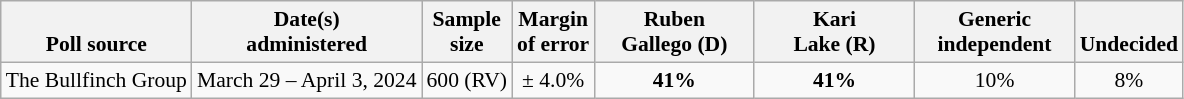<table class="wikitable" style="font-size:90%;text-align:center;">
<tr style="vertical-align:bottom">
<th>Poll source</th>
<th>Date(s)<br>administered</th>
<th>Sample<br>size</th>
<th>Margin<br>of error</th>
<th style="width:100px;">Ruben<br>Gallego (D)</th>
<th style="width:100px;">Kari<br>Lake (R)</th>
<th style="width:100px;">Generic<br>independent</th>
<th>Undecided</th>
</tr>
<tr>
<td style="text-align:left;">The Bullfinch Group</td>
<td data-sort-value="2024-04-01">March 29 – April 3, 2024</td>
<td>600 (RV)</td>
<td>± 4.0%</td>
<td><strong>41%</strong></td>
<td><strong>41%</strong></td>
<td>10%</td>
<td>8%</td>
</tr>
</table>
